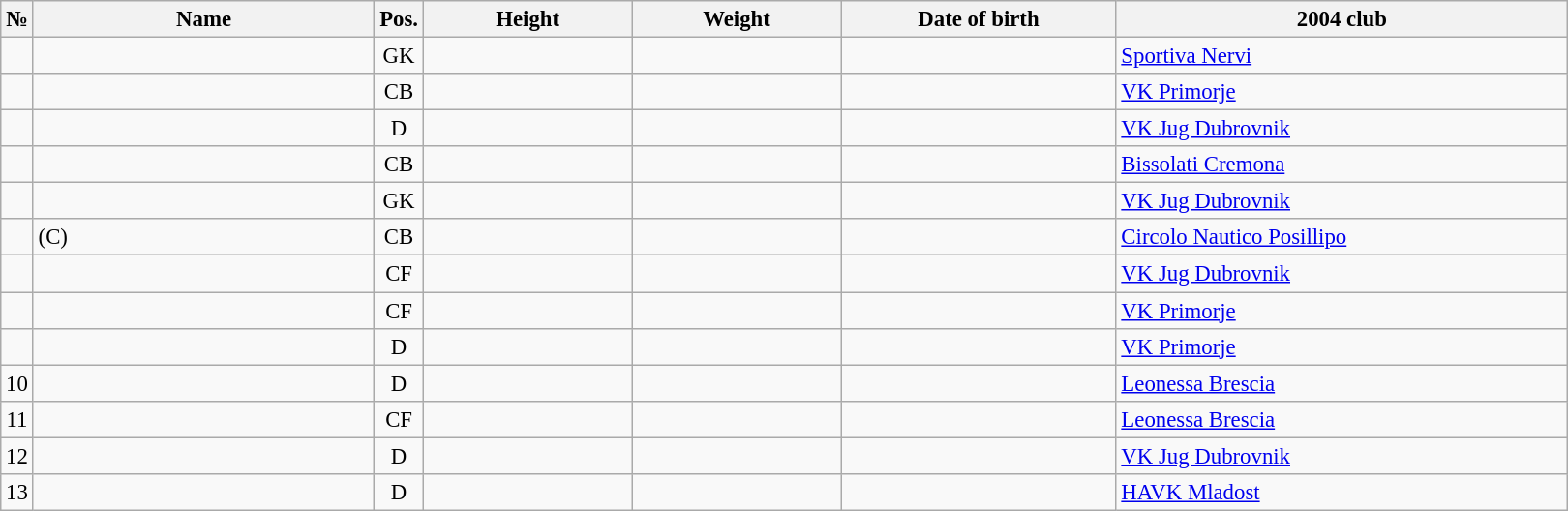<table class="wikitable sortable" style="font-size:95%; text-align:center;">
<tr>
<th>№</th>
<th style="width:15em">Name</th>
<th>Pos.</th>
<th style="width:9em">Height</th>
<th style="width:9em">Weight</th>
<th style="width:12em">Date of birth</th>
<th style="width:20em">2004 club</th>
</tr>
<tr>
<td></td>
<td style="text-align:left;"></td>
<td>GK</td>
<td></td>
<td></td>
<td style="text-align:right;"></td>
<td style="text-align:left;"> <a href='#'>Sportiva Nervi</a></td>
</tr>
<tr>
<td></td>
<td style="text-align:left;"></td>
<td>CB</td>
<td></td>
<td></td>
<td style="text-align:right;"></td>
<td style="text-align:left;"> <a href='#'>VK Primorje</a></td>
</tr>
<tr>
<td></td>
<td style="text-align:left;"></td>
<td>D</td>
<td></td>
<td></td>
<td style="text-align:right;"></td>
<td style="text-align:left;"> <a href='#'>VK Jug Dubrovnik</a></td>
</tr>
<tr>
<td></td>
<td style="text-align:left;"></td>
<td>CB</td>
<td></td>
<td></td>
<td style="text-align:right;"></td>
<td style="text-align:left;"> <a href='#'>Bissolati Cremona</a></td>
</tr>
<tr>
<td></td>
<td style="text-align:left;"></td>
<td>GK</td>
<td></td>
<td></td>
<td style="text-align:right;"></td>
<td style="text-align:left;"> <a href='#'>VK Jug Dubrovnik</a></td>
</tr>
<tr>
<td></td>
<td style="text-align:left;"> (C)</td>
<td>CB</td>
<td></td>
<td></td>
<td style="text-align:right;"></td>
<td style="text-align:left;"> <a href='#'>Circolo Nautico Posillipo</a></td>
</tr>
<tr>
<td></td>
<td style="text-align:left;"></td>
<td>CF</td>
<td></td>
<td></td>
<td style="text-align:right;"></td>
<td style="text-align:left;"> <a href='#'>VK Jug Dubrovnik</a></td>
</tr>
<tr>
<td></td>
<td style="text-align:left;"></td>
<td>CF</td>
<td></td>
<td></td>
<td style="text-align:right;"></td>
<td style="text-align:left;"> <a href='#'>VK Primorje</a></td>
</tr>
<tr>
<td></td>
<td style="text-align:left;"></td>
<td>D</td>
<td></td>
<td></td>
<td style="text-align:right;"></td>
<td style="text-align:left;"> <a href='#'>VK Primorje</a></td>
</tr>
<tr>
<td>10</td>
<td style="text-align:left;"></td>
<td>D</td>
<td></td>
<td></td>
<td style="text-align:right;"></td>
<td style="text-align:left;"> <a href='#'>Leonessa Brescia</a></td>
</tr>
<tr>
<td>11</td>
<td style="text-align:left;"></td>
<td>CF</td>
<td></td>
<td></td>
<td style="text-align:right;"></td>
<td style="text-align:left;"> <a href='#'>Leonessa Brescia</a></td>
</tr>
<tr>
<td>12</td>
<td style="text-align:left;"></td>
<td>D</td>
<td></td>
<td></td>
<td style="text-align:right;"></td>
<td style="text-align:left;"> <a href='#'>VK Jug Dubrovnik</a></td>
</tr>
<tr>
<td>13</td>
<td style="text-align:left;"></td>
<td>D</td>
<td></td>
<td></td>
<td style="text-align:right;"></td>
<td style="text-align:left;"> <a href='#'>HAVK Mladost</a></td>
</tr>
</table>
